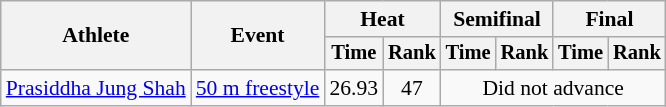<table class=wikitable style="font-size:90%">
<tr>
<th rowspan="2">Athlete</th>
<th rowspan="2">Event</th>
<th colspan="2">Heat</th>
<th colspan="2">Semifinal</th>
<th colspan="2">Final</th>
</tr>
<tr style="font-size:95%">
<th>Time</th>
<th>Rank</th>
<th>Time</th>
<th>Rank</th>
<th>Time</th>
<th>Rank</th>
</tr>
<tr align=center>
<td align=left><a href='#'>Prasiddha Jung Shah</a></td>
<td align=left><a href='#'>50 m freestyle</a></td>
<td>26.93</td>
<td>47</td>
<td colspan=4>Did not advance</td>
</tr>
</table>
